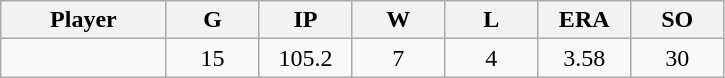<table class="wikitable sortable">
<tr>
<th bgcolor="#DDDDFF" width="16%">Player</th>
<th bgcolor="#DDDDFF" width="9%">G</th>
<th bgcolor="#DDDDFF" width="9%">IP</th>
<th bgcolor="#DDDDFF" width="9%">W</th>
<th bgcolor="#DDDDFF" width="9%">L</th>
<th bgcolor="#DDDDFF" width="9%">ERA</th>
<th bgcolor="#DDDDFF" width="9%">SO</th>
</tr>
<tr align="center">
<td></td>
<td>15</td>
<td>105.2</td>
<td>7</td>
<td>4</td>
<td>3.58</td>
<td>30</td>
</tr>
</table>
